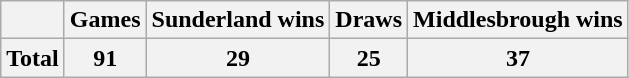<table class="wikitable" style="text-align: center;">
<tr>
<th></th>
<th>Games</th>
<th>Sunderland wins</th>
<th>Draws</th>
<th>Middlesbrough wins</th>
</tr>
<tr>
<th>Total</th>
<th>91</th>
<th>29</th>
<th>25</th>
<th>37</th>
</tr>
</table>
